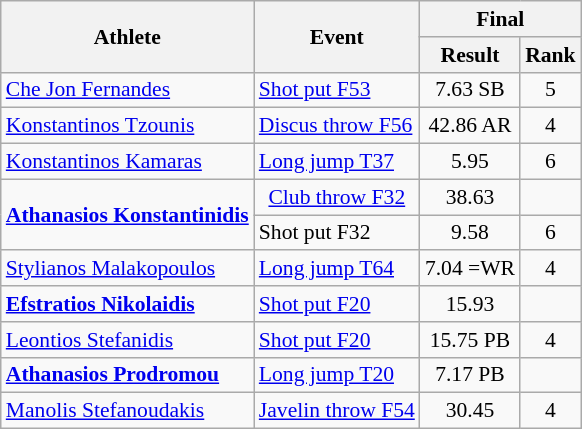<table class=wikitable style="font-size:90%">
<tr>
<th rowspan="2">Athlete</th>
<th rowspan="2">Event</th>
<th colspan="2">Final</th>
</tr>
<tr>
<th>Result</th>
<th>Rank</th>
</tr>
<tr align=center>
<td align=left><a href='#'>Che Jon Fernandes</a></td>
<td align=left><a href='#'>Shot put F53</a></td>
<td>7.63 SB</td>
<td>5</td>
</tr>
<tr align=center>
<td align=left><a href='#'>Konstantinos Tzounis</a></td>
<td align=left><a href='#'>Discus throw F56</a></td>
<td>42.86 AR</td>
<td>4</td>
</tr>
<tr align=center>
<td align=left><a href='#'>Konstantinos Kamaras</a></td>
<td align=left><a href='#'>Long jump T37</a></td>
<td>5.95</td>
<td>6</td>
</tr>
<tr align=center>
<td rowspan=2><strong><a href='#'>Athanasios Konstantinidis</a></strong></td>
<td><a href='#'>Club throw F32</a></td>
<td>38.63</td>
<td></td>
</tr>
<tr>
<td align=left>Shot put F32</td>
<td align=center>9.58</td>
<td align=center>6</td>
</tr>
<tr align=center>
<td align=left><a href='#'>Stylianos Malakopoulos</a></td>
<td align=left><a href='#'>Long jump T64</a></td>
<td>7.04 =WR</td>
<td>4</td>
</tr>
<tr align=center>
<td align=left><strong><a href='#'>Efstratios Nikolaidis</a></strong></td>
<td align=left><a href='#'>Shot put F20</a></td>
<td>15.93</td>
<td></td>
</tr>
<tr align=center>
<td align=left><a href='#'>Leontios Stefanidis</a></td>
<td align=left><a href='#'>Shot put F20</a></td>
<td>15.75 PB</td>
<td>4</td>
</tr>
<tr align=center>
<td align=left><strong><a href='#'>Athanasios Prodromou</a></strong></td>
<td align=left><a href='#'>Long jump T20</a></td>
<td>7.17 PB</td>
<td></td>
</tr>
<tr align=center>
<td align=left><a href='#'>Manolis Stefanoudakis</a></td>
<td align=left><a href='#'>Javelin throw F54</a></td>
<td>30.45</td>
<td>4</td>
</tr>
</table>
